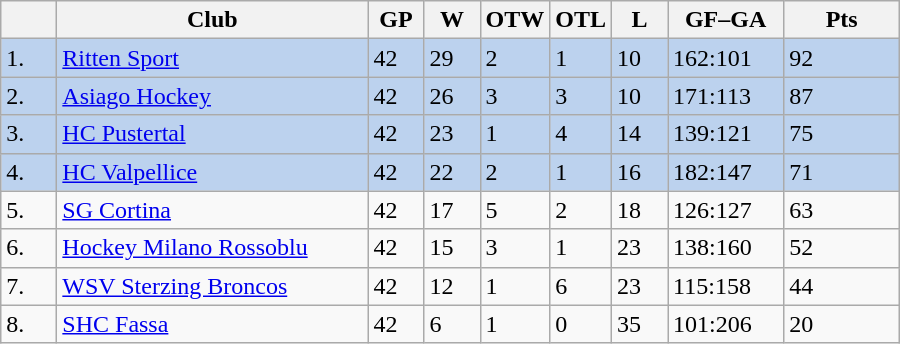<table class="wikitable">
<tr>
<th width="30"></th>
<th width="200">Club</th>
<th width="30">GP</th>
<th width="30">W</th>
<th width="30">OTW</th>
<th width="30">OTL</th>
<th width="30">L</th>
<th width="70">GF–GA</th>
<th width="70">Pts</th>
</tr>
<tr style="background-color:#BCD2EE">
<td>1.</td>
<td style="text-align:left"><a href='#'>Ritten Sport</a></td>
<td>42</td>
<td>29</td>
<td>2</td>
<td>1</td>
<td>10</td>
<td>162:101</td>
<td>92</td>
</tr>
<tr style="background-color:#BCD2EE">
<td>2.</td>
<td align="left"><a href='#'>Asiago Hockey</a></td>
<td>42</td>
<td>26</td>
<td>3</td>
<td>3</td>
<td>10</td>
<td>171:113</td>
<td>87</td>
</tr>
<tr style="background-color:#BCD2EE">
<td>3.</td>
<td align="left"><a href='#'>HC Pustertal</a></td>
<td>42</td>
<td>23</td>
<td>1</td>
<td>4</td>
<td>14</td>
<td>139:121</td>
<td>75</td>
</tr>
<tr style="background-color:#BCD2EE">
<td>4.</td>
<td align="left"><a href='#'>HC Valpellice</a></td>
<td>42</td>
<td>22</td>
<td>2</td>
<td>1</td>
<td>16</td>
<td>182:147</td>
<td>71</td>
</tr>
<tr>
<td>5.</td>
<td align="left"><a href='#'>SG Cortina</a></td>
<td>42</td>
<td>17</td>
<td>5</td>
<td>2</td>
<td>18</td>
<td>126:127</td>
<td>63</td>
</tr>
<tr>
<td>6.</td>
<td align="left"><a href='#'>Hockey Milano Rossoblu</a></td>
<td>42</td>
<td>15</td>
<td>3</td>
<td>1</td>
<td>23</td>
<td>138:160</td>
<td>52</td>
</tr>
<tr>
<td>7.</td>
<td align="left"><a href='#'>WSV Sterzing Broncos</a></td>
<td>42</td>
<td>12</td>
<td>1</td>
<td>6</td>
<td>23</td>
<td>115:158</td>
<td>44</td>
</tr>
<tr>
<td>8.</td>
<td align="left"><a href='#'>SHC Fassa</a></td>
<td>42</td>
<td>6</td>
<td>1</td>
<td>0</td>
<td>35</td>
<td>101:206</td>
<td>20</td>
</tr>
</table>
